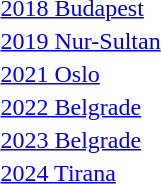<table>
<tr>
<td rowspan=2><a href='#'>2018 Budapest</a></td>
<td rowspan=2></td>
<td rowspan=2></td>
<td></td>
</tr>
<tr>
<td></td>
</tr>
<tr>
<td rowspan=2><a href='#'>2019 Nur-Sultan</a></td>
<td rowspan=2></td>
<td rowspan=2></td>
<td></td>
</tr>
<tr>
<td></td>
</tr>
<tr>
<td rowspan=2><a href='#'>2021 Oslo</a></td>
<td rowspan=2></td>
<td rowspan=2></td>
<td></td>
</tr>
<tr>
<td></td>
</tr>
<tr>
<td rowspan=2><a href='#'>2022 Belgrade</a></td>
<td rowspan=2></td>
<td rowspan=2></td>
<td></td>
</tr>
<tr>
<td></td>
</tr>
<tr>
<td rowspan=2><a href='#'>2023 Belgrade</a></td>
<td rowspan=2></td>
<td rowspan=2></td>
<td></td>
</tr>
<tr>
<td></td>
</tr>
<tr>
<td rowspan=2><a href='#'>2024 Tirana</a></td>
<td rowspan=2></td>
<td rowspan=2></td>
<td></td>
</tr>
<tr>
<td></td>
</tr>
</table>
